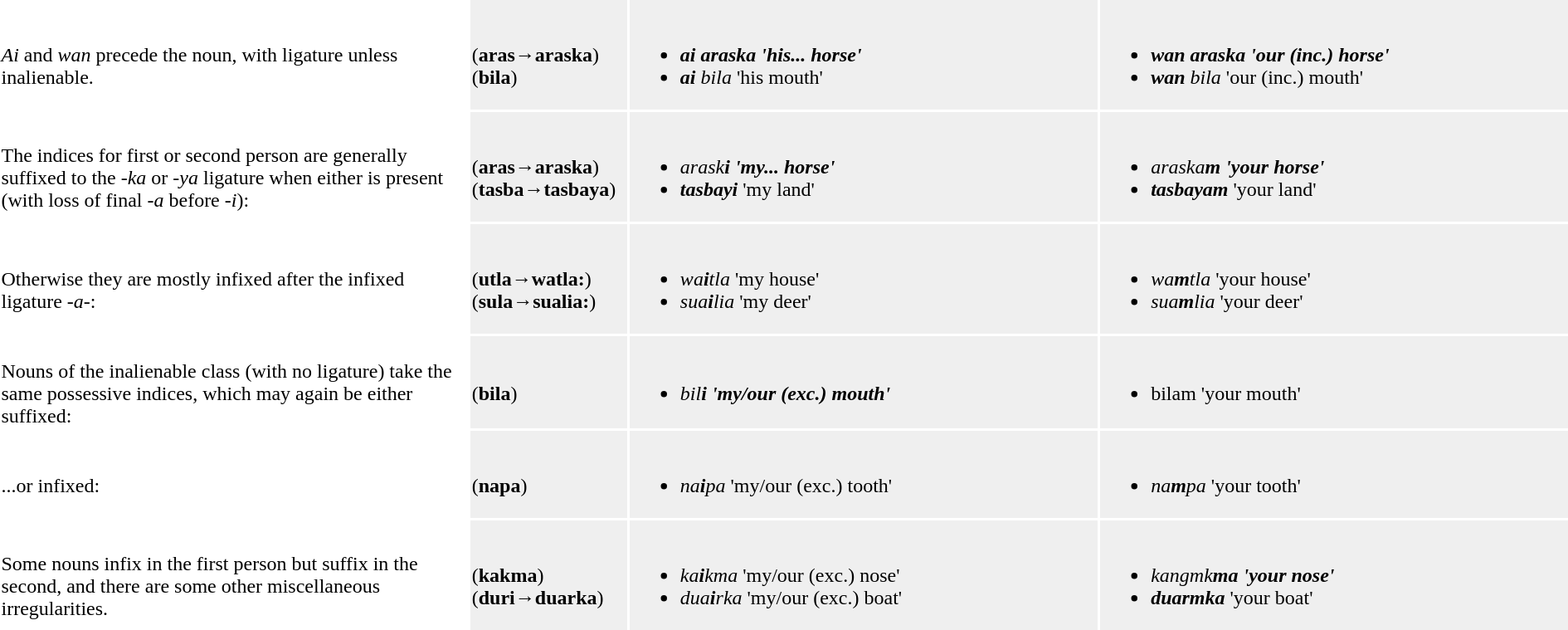<table>
<tr>
<td style="width:30%;"><br><em>Ai</em> and <em>wan</em> precede the noun, with ligature unless inalienable.</td>
<td style="width:10%; background:#efefef;"><br>(<strong>aras→araska</strong>)<br>(<strong>bila</strong>)</td>
<td style="width:30%; background:#efefef;"><br><ul><li><strong><em>ai<strong> araska<em> 'his... horse'</li><li></em></strong>ai</strong> bila</em> 'his mouth'</li></ul></td>
<td style="width:30%; background:#efefef;"><br><ul><li><strong><em>wan<strong> araska<em> 'our (inc.) horse'</li><li></em></strong>wan</strong> bila</em> 'our (inc.) mouth'</li></ul></td>
</tr>
<tr>
<td style="width:30%;"><br>The indices for first or second person are generally suffixed to the <em>-ka</em> or <em>-ya</em> ligature when either is present (with loss of final <em>-a</em> before <em>-i</em>):</td>
<td style="width:10%; background:#efefef;"><br>(<strong>aras→araska</strong>)<br>(<strong>tasba→tasbaya</strong>)</td>
<td style="width:30%; background:#efefef;"><br><ul><li><em>arask<strong>i<strong><em> 'my... horse'</li><li></em>tasbay</strong>i</em></strong> 'my land'</li></ul></td>
<td style="width:30%; background:#efefef;"><br><ul><li><em>araska<strong>m<strong><em> 'your horse'</li><li></em>tasbaya</strong>m</em></strong> 'your land'</li></ul></td>
</tr>
<tr>
<td style="width:30%;"><br>Otherwise they are mostly infixed after the infixed ligature <em>-a-</em>:</td>
<td style="width:10%; background:#efefef;"><br>(<strong>utla→watla:</strong>)<br>(<strong>sula→sualia:</strong>)</td>
<td style="width:30%; background:#efefef;"><br><ul><li><em>wa<strong>i</strong>tla</em> 'my house'</li><li><em>sua<strong>i</strong>lia</em> 'my deer'</li></ul></td>
<td style="width:30%; background:#efefef;"><br><ul><li><em>wa<strong>m</strong>tla</em> 'your house'</li><li><em>sua<strong>m</strong>lia</em> 'your deer'</li></ul></td>
</tr>
<tr>
<td style="width:30%;"><br>Nouns of the inalienable class (with no ligature) take the same possessive indices, which may again be either suffixed:</td>
<td style="width:10%; background:#efefef;"><br>(<strong>bila</strong>)</td>
<td style="width:30%; background:#efefef;"><br><ul><li><em>bil<strong>i<strong><em> 'my/our (exc.) mouth'</li></ul></td>
<td style="width:30%; background:#efefef;"><br><ul><li></em>bila</strong>m</em></strong> 'your mouth'</li></ul></td>
</tr>
<tr>
<td style="width:30%;"><br>...or infixed:</td>
<td style="width:10%; background:#efefef;"><br>(<strong>napa</strong>)</td>
<td style="width:30%; background:#efefef;"><br><ul><li><em>na<strong>i</strong>pa</em> 'my/our (exc.) tooth'</li></ul></td>
<td style="width:30%; background:#efefef;"><br><ul><li><em>na<strong>m</strong>pa</em> 'your tooth'</li></ul></td>
</tr>
<tr>
<td style="width:30%;"><br>Some nouns infix in the first person but suffix in the second, and there are some other miscellaneous irregularities.</td>
<td style="width:10%; background:#efefef;"><br>(<strong>kakma</strong>)<br>(<strong>duri→duarka</strong>)</td>
<td style="width:30%; background:#efefef;"><br><ul><li><em>ka<strong>i</strong>kma</em> 'my/our (exc.) nose'</li><li><em>dua<strong>i</strong>rka</em> 'my/our (exc.) boat'</li></ul></td>
<td style="width:30%; background:#efefef;"><br><ul><li><em>kangmk<strong>ma<strong><em> 'your nose'</li><li></em>duarm</strong>ka</em></strong> 'your boat'</li></ul></td>
</tr>
</table>
